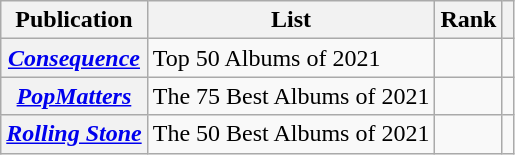<table class="wikitable sortable plainrowheaders" style="border:none; margin:0;">
<tr>
<th scope="col">Publication</th>
<th scope="col" class="unsortable">List</th>
<th scope="col" data-sort-type="number">Rank</th>
<th scope="col" class="unsortable"></th>
</tr>
<tr>
<th scope="row"><em><a href='#'>Consequence</a></em></th>
<td>Top 50 Albums of 2021</td>
<td></td>
<td></td>
</tr>
<tr>
<th scope="row"><em><a href='#'>PopMatters</a></em></th>
<td>The 75 Best Albums of 2021</td>
<td></td>
<td></td>
</tr>
<tr>
<th scope="row"><em><a href='#'>Rolling Stone</a></em></th>
<td>The 50 Best Albums of 2021</td>
<td></td>
<td></td>
</tr>
</table>
